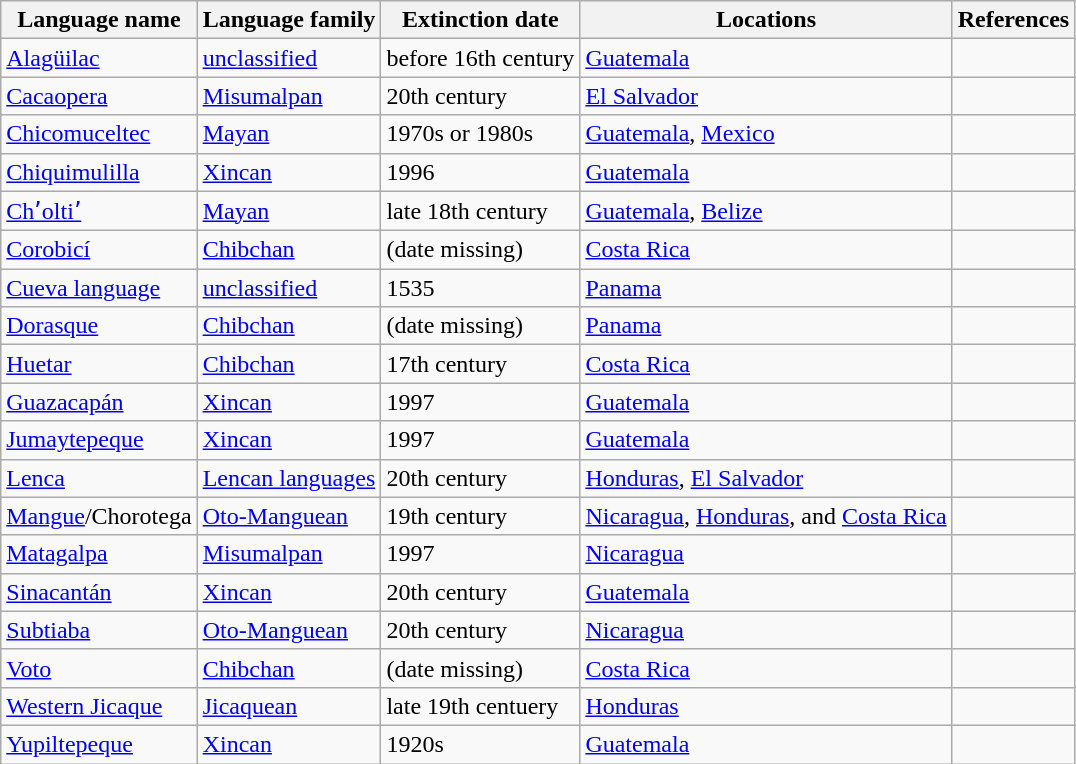<table class="wikitable sortable">
<tr>
<th>Language name</th>
<th>Language family</th>
<th>Extinction date</th>
<th>Locations</th>
<th>References</th>
</tr>
<tr>
<td><a href='#'>Alagüilac</a></td>
<td><a href='#'>unclassified</a></td>
<td>before 16th century</td>
<td><a href='#'>Guatemala</a></td>
<td></td>
</tr>
<tr>
<td><a href='#'>Cacaopera</a></td>
<td><a href='#'>Misumalpan</a></td>
<td>20th century</td>
<td><a href='#'>El Salvador</a></td>
<td></td>
</tr>
<tr>
<td><a href='#'>Chicomuceltec</a></td>
<td><a href='#'>Mayan</a></td>
<td>1970s or 1980s</td>
<td><a href='#'>Guatemala</a>, <a href='#'>Mexico</a></td>
<td></td>
</tr>
<tr>
<td><a href='#'>Chiquimulilla</a></td>
<td><a href='#'>Xincan</a></td>
<td>1996</td>
<td><a href='#'>Guatemala</a></td>
<td></td>
</tr>
<tr>
<td><a href='#'>Chʼoltiʼ</a></td>
<td><a href='#'>Mayan</a></td>
<td>late 18th century</td>
<td><a href='#'>Guatemala</a>, <a href='#'>Belize</a></td>
<td></td>
</tr>
<tr>
<td><a href='#'>Corobicí</a></td>
<td><a href='#'>Chibchan</a></td>
<td>(date missing)</td>
<td><a href='#'>Costa Rica</a></td>
<td></td>
</tr>
<tr>
<td><a href='#'>Cueva language</a></td>
<td><a href='#'>unclassified</a></td>
<td>1535</td>
<td><a href='#'>Panama</a></td>
<td></td>
</tr>
<tr>
<td><a href='#'>Dorasque</a></td>
<td><a href='#'>Chibchan</a></td>
<td>(date missing)</td>
<td><a href='#'>Panama</a></td>
<td></td>
</tr>
<tr>
<td><a href='#'>Huetar</a></td>
<td><a href='#'>Chibchan</a></td>
<td>17th century</td>
<td><a href='#'>Costa Rica</a></td>
<td></td>
</tr>
<tr>
<td><a href='#'>Guazacapán</a></td>
<td><a href='#'>Xincan</a></td>
<td>1997</td>
<td><a href='#'>Guatemala</a></td>
<td></td>
</tr>
<tr>
<td><a href='#'>Jumaytepeque</a></td>
<td><a href='#'>Xincan</a></td>
<td>1997</td>
<td><a href='#'>Guatemala</a></td>
<td></td>
</tr>
<tr>
<td><a href='#'>Lenca</a></td>
<td><a href='#'>Lencan languages</a></td>
<td>20th century</td>
<td><a href='#'>Honduras</a>, <a href='#'>El Salvador</a></td>
<td></td>
</tr>
<tr>
<td><a href='#'>Mangue</a>/Chorotega</td>
<td><a href='#'>Oto-Manguean</a></td>
<td>19th century</td>
<td><a href='#'>Nicaragua</a>, <a href='#'>Honduras</a>, and <a href='#'>Costa Rica</a></td>
<td></td>
</tr>
<tr>
<td><a href='#'>Matagalpa</a></td>
<td><a href='#'>Misumalpan</a></td>
<td>1997</td>
<td><a href='#'>Nicaragua</a></td>
<td></td>
</tr>
<tr>
<td><a href='#'>Sinacantán</a></td>
<td><a href='#'>Xincan</a></td>
<td>20th century</td>
<td><a href='#'>Guatemala</a></td>
<td></td>
</tr>
<tr>
<td><a href='#'>Subtiaba</a></td>
<td><a href='#'>Oto-Manguean</a></td>
<td>20th century</td>
<td><a href='#'>Nicaragua</a></td>
<td></td>
</tr>
<tr>
<td><a href='#'>Voto</a></td>
<td><a href='#'>Chibchan</a></td>
<td>(date missing)</td>
<td><a href='#'>Costa Rica</a></td>
<td></td>
</tr>
<tr>
<td><a href='#'>Western Jicaque</a></td>
<td><a href='#'>Jicaquean</a></td>
<td>late 19th centuery</td>
<td><a href='#'>Honduras</a></td>
<td></td>
</tr>
<tr>
<td><a href='#'>Yupiltepeque</a></td>
<td><a href='#'>Xincan</a></td>
<td>1920s</td>
<td><a href='#'>Guatemala</a></td>
<td></td>
</tr>
</table>
